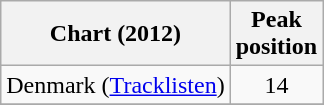<table class="wikitable sortable">
<tr>
<th>Chart (2012)</th>
<th>Peak<br>position</th>
</tr>
<tr>
<td>Denmark (<a href='#'>Tracklisten</a>)</td>
<td style="text-align:center;">14</td>
</tr>
<tr>
</tr>
</table>
